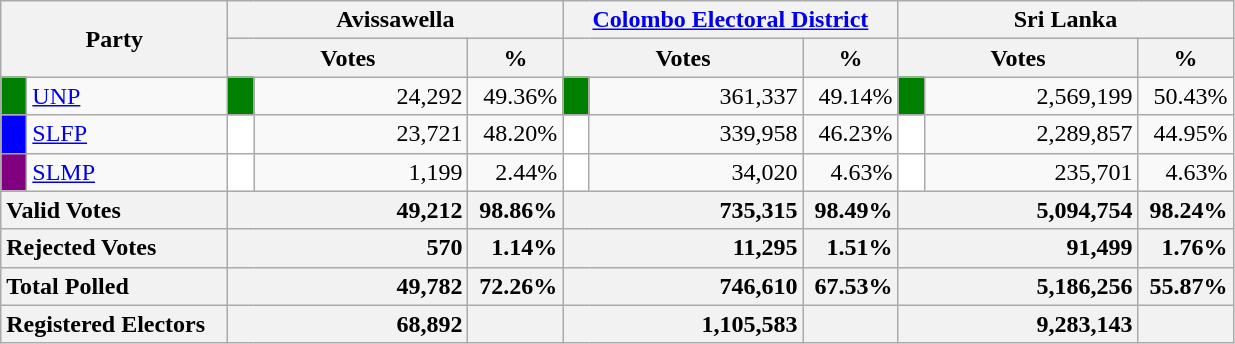<table class="wikitable">
<tr>
<th colspan="2" width="144px"rowspan="2">Party</th>
<th colspan="3" width="216px">Avissawella</th>
<th colspan="3" width="216px"><a href='#'>Colombo Electoral District</a></th>
<th colspan="3" width="216px">Sri Lanka</th>
</tr>
<tr>
<th colspan="2" width="144px">Votes</th>
<th>%</th>
<th colspan="2" width="144px">Votes</th>
<th>%</th>
<th colspan="2" width="144px">Votes</th>
<th>%</th>
</tr>
<tr>
<td style="background-color:green;" width="10px"></td>
<td style="text-align:left;"><a href='#'>UNP</a></td>
<td style="background-color:green;" width="10px"></td>
<td style="text-align:right;">24,292</td>
<td style="text-align:right;">49.36%</td>
<td style="background-color:green;" width="10px"></td>
<td style="text-align:right;">361,337</td>
<td style="text-align:right;">49.14%</td>
<td style="background-color:green;" width="10px"></td>
<td style="text-align:right;">2,569,199</td>
<td style="text-align:right;">50.43%</td>
</tr>
<tr>
<td style="background-color:blue;" width="10px"></td>
<td style="text-align:left;"><a href='#'>SLFP</a></td>
<td style="background-color:white;" width="10px"></td>
<td style="text-align:right;">23,721</td>
<td style="text-align:right;">48.20%</td>
<td style="background-color:white;" width="10px"></td>
<td style="text-align:right;">339,958</td>
<td style="text-align:right;">46.23%</td>
<td style="background-color:white;" width="10px"></td>
<td style="text-align:right;">2,289,857</td>
<td style="text-align:right;">44.95%</td>
</tr>
<tr>
<td style="background-color:purple;" width="10px"></td>
<td style="text-align:left;"><a href='#'>SLMP</a></td>
<td style="background-color:white;" width="10px"></td>
<td style="text-align:right;">1,199</td>
<td style="text-align:right;">2.44%</td>
<td style="background-color:white;" width="10px"></td>
<td style="text-align:right;">34,020</td>
<td style="text-align:right;">4.63%</td>
<td style="background-color:white;" width="10px"></td>
<td style="text-align:right;">235,701</td>
<td style="text-align:right;">4.63%</td>
</tr>
<tr>
<th colspan="2" width="144px"style="text-align:left;">Valid Votes</th>
<th style="text-align:right;"colspan="2" width="144px">49,212</th>
<th style="text-align:right;">98.86%</th>
<th style="text-align:right;"colspan="2" width="144px">735,315</th>
<th style="text-align:right;">98.49%</th>
<th style="text-align:right;"colspan="2" width="144px">5,094,754</th>
<th style="text-align:right;">98.24%</th>
</tr>
<tr>
<th colspan="2" width="144px"style="text-align:left;">Rejected Votes</th>
<th style="text-align:right;"colspan="2" width="144px">570</th>
<th style="text-align:right;">1.14%</th>
<th style="text-align:right;"colspan="2" width="144px">11,295</th>
<th style="text-align:right;">1.51%</th>
<th style="text-align:right;"colspan="2" width="144px">91,499</th>
<th style="text-align:right;">1.76%</th>
</tr>
<tr>
<th colspan="2" width="144px"style="text-align:left;">Total Polled</th>
<th style="text-align:right;"colspan="2" width="144px">49,782</th>
<th style="text-align:right;">72.26%</th>
<th style="text-align:right;"colspan="2" width="144px">746,610</th>
<th style="text-align:right;">67.53%</th>
<th style="text-align:right;"colspan="2" width="144px">5,186,256</th>
<th style="text-align:right;">55.87%</th>
</tr>
<tr>
<th colspan="2" width="144px"style="text-align:left;">Registered Electors</th>
<th style="text-align:right;"colspan="2" width="144px">68,892</th>
<th></th>
<th style="text-align:right;"colspan="2" width="144px">1,105,583</th>
<th></th>
<th style="text-align:right;"colspan="2" width="144px">9,283,143</th>
<th></th>
</tr>
</table>
